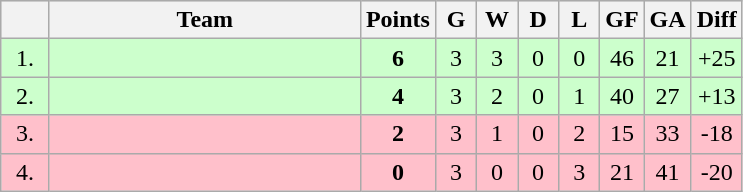<table class=wikitable style="text-align:center">
<tr bgcolor="#DCDCDC">
<th width="25"></th>
<th width="200">Team</th>
<th width="40">Points</th>
<th width="20">G</th>
<th width="20">W</th>
<th width="20">D</th>
<th width="20">L</th>
<th width="20">GF</th>
<th width="20">GA</th>
<th width="20">Diff</th>
</tr>
<tr bgcolor=ccffcc>
<td>1.</td>
<td align=left></td>
<td><strong>6</strong></td>
<td>3</td>
<td>3</td>
<td>0</td>
<td>0</td>
<td>46</td>
<td>21</td>
<td>+25</td>
</tr>
<tr bgcolor=ccffcc>
<td>2.</td>
<td align=left></td>
<td><strong>4</strong></td>
<td>3</td>
<td>2</td>
<td>0</td>
<td>1</td>
<td>40</td>
<td>27</td>
<td>+13</td>
</tr>
<tr bgcolor=pink>
<td>3.</td>
<td align=left></td>
<td><strong>2</strong></td>
<td>3</td>
<td>1</td>
<td>0</td>
<td>2</td>
<td>15</td>
<td>33</td>
<td>-18</td>
</tr>
<tr bgcolor=pink>
<td>4.</td>
<td align=left></td>
<td><strong>0</strong></td>
<td>3</td>
<td>0</td>
<td>0</td>
<td>3</td>
<td>21</td>
<td>41</td>
<td>-20</td>
</tr>
</table>
